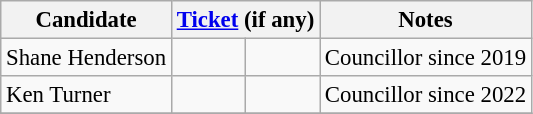<table class="wikitable" style="font-size: 95%">
<tr>
<th>Candidate</th>
<th colspan="2"><a href='#'>Ticket</a> (if any)</th>
<th>Notes</th>
</tr>
<tr>
<td>Shane Henderson</td>
<td></td>
<td></td>
<td>Councillor since 2019</td>
</tr>
<tr>
<td>Ken Turner</td>
<td></td>
<td></td>
<td>Councillor since 2022</td>
</tr>
<tr>
</tr>
</table>
